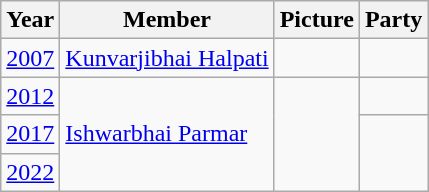<table class="wikitable sortable">
<tr>
<th>Year</th>
<th>Member</th>
<th>Picture</th>
<th colspan="2">Party</th>
</tr>
<tr>
<td><a href='#'>2007</a></td>
<td><a href='#'>Kunvarjibhai Halpati</a></td>
<td></td>
<td></td>
</tr>
<tr>
<td><a href='#'>2012</a></td>
<td rowspan=3><a href='#'>Ishwarbhai Parmar</a></td>
<td rowspan=3></td>
<td></td>
</tr>
<tr>
<td><a href='#'>2017</a></td>
</tr>
<tr>
<td><a href='#'>2022</a></td>
</tr>
</table>
